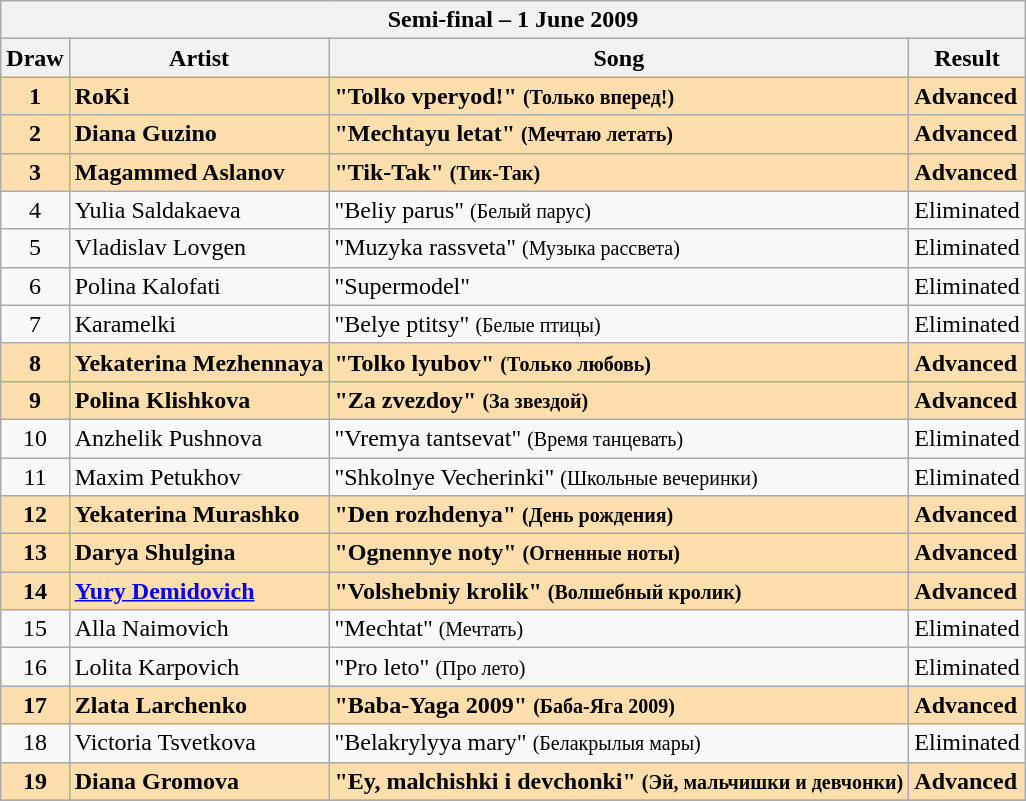<table class="sortable wikitable" style="margin: 1em auto 1em auto;">
<tr>
<th colspan="4">Semi-final – <strong>1 June 2009</strong></th>
</tr>
<tr>
<th>Draw</th>
<th>Artist</th>
<th>Song</th>
<th>Result</th>
</tr>
<tr bgcolor="#FFDEAD">
<td style="text-align:center;"><strong>1</strong></td>
<td><strong>RoKi</strong></td>
<td><strong>"Tolko vperyod!"  <small>(Только вперед!)</small></strong></td>
<td><strong>Advanced</strong></td>
</tr>
<tr bgcolor="#FFDEAD">
<td style="text-align:center;"><strong>2</strong></td>
<td><strong>Diana Guzino</strong></td>
<td><strong>"Mechtayu letat" <small>(Мечтаю летать)</small></strong></td>
<td><strong>Advanced</strong></td>
</tr>
<tr bgcolor="#FFDEAD">
<td style="text-align:center;"><strong>3</strong></td>
<td><strong>Magammed Aslanov</strong></td>
<td><strong>"Tik-Tak" <small>(Тик-Так)</small></strong></td>
<td><strong>Advanced</strong></td>
</tr>
<tr>
<td style="text-align:center;">4</td>
<td>Yulia Saldakaeva</td>
<td>"Beliy parus" <small>(Белый парус)</small></td>
<td>Eliminated</td>
</tr>
<tr>
<td style="text-align:center;">5</td>
<td>Vladislav Lovgen</td>
<td>"Muzyka rassveta" <small>(Музыка рассвета)</small></td>
<td>Eliminated</td>
</tr>
<tr>
<td style="text-align:center;">6</td>
<td>Polina Kalofati</td>
<td>"Supermodel"</td>
<td>Eliminated</td>
</tr>
<tr>
<td style="text-align:center;">7</td>
<td>Karamelki</td>
<td>"Belye ptitsy" <small>(Белые птицы)</small></td>
<td>Eliminated</td>
</tr>
<tr bgcolor="#FFDEAD">
<td style="text-align:center;"><strong>8</strong></td>
<td><strong>Yekaterina Mezhennaya</strong></td>
<td><strong>"Tolko lyubov" <small>(Только любовь)</small></strong></td>
<td><strong>Advanced</strong></td>
</tr>
<tr bgcolor="#FFDEAD">
<td style="text-align:center;"><strong>9</strong></td>
<td><strong>Polina Klishkova</strong></td>
<td><strong>"Za zvezdoy" <small>(За звездой)</small></strong></td>
<td><strong>Advanced</strong></td>
</tr>
<tr>
<td style="text-align:center;">10</td>
<td>Anzhelik Pushnova</td>
<td>"Vremya tantsevat" <small>(Время танцевать)</small></td>
<td>Eliminated</td>
</tr>
<tr>
<td style="text-align:center;">11</td>
<td>Maxim Petukhov</td>
<td>"Shkolnye Vecherinki" <small>(Школьные вечеринки)</small></td>
<td>Eliminated</td>
</tr>
<tr bgcolor="#FFDEAD">
<td style="text-align:center;"><strong>12</strong></td>
<td><strong>Yekaterina Murashko</strong></td>
<td><strong>"Den rozhdenya" <small>(День рождения)</small></strong></td>
<td><strong>Advanced</strong></td>
</tr>
<tr bgcolor="#FFDEAD">
<td style="text-align:center;"><strong>13</strong></td>
<td><strong>Darya Shulgina</strong></td>
<td><strong>"Ognennye noty" <small>(Огненные ноты)</small></strong></td>
<td><strong>Advanced</strong></td>
</tr>
<tr bgcolor="#FFDEAD">
<td style="text-align:center;"><strong>14</strong></td>
<td><strong><a href='#'>Yury Demidovich</a></strong></td>
<td><strong>"Volshebniy krolik" <small>(Волшебный кролик)</small></strong></td>
<td><strong>Advanced</strong></td>
</tr>
<tr>
<td style="text-align:center;">15</td>
<td>Alla Naimovich</td>
<td>"Mechtat" <small>(Мечтать)</small></td>
<td>Eliminated</td>
</tr>
<tr>
<td style="text-align:center;">16</td>
<td>Lolita Karpovich</td>
<td>"Pro leto" <small>(Про лето)</small></td>
<td>Eliminated</td>
</tr>
<tr bgcolor="#FFDEAD">
<td style="text-align:center;"><strong>17</strong></td>
<td><strong>Zlata Larchenko</strong></td>
<td><strong>"Baba-Yaga 2009" <small>(Баба-Яга 2009)</small></strong></td>
<td><strong>Advanced</strong></td>
</tr>
<tr>
<td style="text-align:center;">18</td>
<td>Victoria Tsvetkova</td>
<td>"Belakrylyya mary" <small>(Белакрылыя мары)</small></td>
<td>Eliminated</td>
</tr>
<tr bgcolor="#FFDEAD">
<td style="text-align:center;"><strong>19</strong></td>
<td><strong>Diana Gromova</strong></td>
<td><strong>"Ey, malchishki i devchonki" <small>(Эй, мальчишки и девчонки)</small></strong></td>
<td><strong>Advanced</strong></td>
</tr>
<tr>
</tr>
</table>
